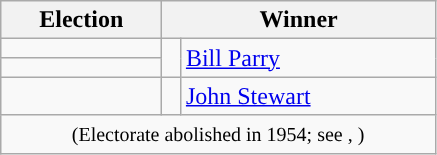<table class="wikitable">
<tr>
<th width=100>Election</th>
<th width=175 colspan=2>Winner</th>
</tr>
<tr>
<td></td>
<td rowspan=2 width=5 style="background-color:"></td>
<td rowspan=2><a href='#'>Bill Parry</a></td>
</tr>
<tr>
<td></td>
</tr>
<tr>
<td></td>
<td style="background-color: "></td>
<td><a href='#'>John Stewart</a></td>
</tr>
<tr>
<td colspan=3 align=center><small>(Electorate abolished in 1954; see , )</small></td>
</tr>
</table>
